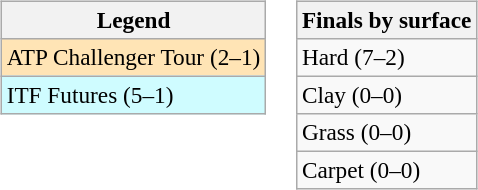<table>
<tr valign=top>
<td><br><table class=wikitable style=font-size:97%>
<tr>
<th>Legend</th>
</tr>
<tr bgcolor=moccasin>
<td>ATP Challenger Tour (2–1)</td>
</tr>
<tr bgcolor=cffcff>
<td>ITF Futures (5–1)</td>
</tr>
</table>
</td>
<td><br><table class=wikitable style=font-size:97%>
<tr>
<th>Finals by surface</th>
</tr>
<tr>
<td>Hard (7–2)</td>
</tr>
<tr>
<td>Clay (0–0)</td>
</tr>
<tr>
<td>Grass (0–0)</td>
</tr>
<tr>
<td>Carpet (0–0)</td>
</tr>
</table>
</td>
</tr>
</table>
